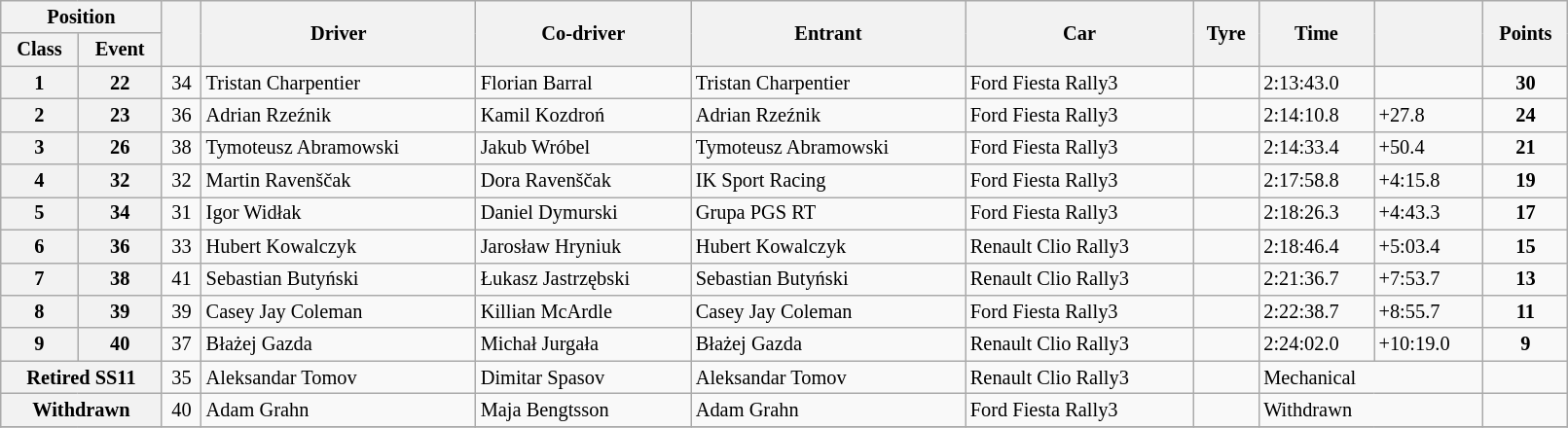<table class="wikitable" width=85% style="font-size: 85%;">
<tr>
<th colspan="2">Position</th>
<th rowspan="2"></th>
<th rowspan="2">Driver</th>
<th rowspan="2">Co-driver</th>
<th rowspan="2">Entrant</th>
<th rowspan="2">Car</th>
<th rowspan="2">Tyre</th>
<th rowspan="2">Time</th>
<th rowspan="2"></th>
<th rowspan="2">Points</th>
</tr>
<tr>
<th>Class</th>
<th>Event</th>
</tr>
<tr>
<th>1</th>
<th>22</th>
<td align="center">34</td>
<td> Tristan Charpentier</td>
<td> Florian Barral</td>
<td> Tristan Charpentier</td>
<td>Ford Fiesta Rally3</td>
<td></td>
<td>2:13:43.0</td>
<td></td>
<td align="center"><strong>30</strong></td>
</tr>
<tr>
<th>2</th>
<th>23</th>
<td align="center">36</td>
<td> Adrian Rzeźnik</td>
<td> Kamil Kozdroń</td>
<td> Adrian Rzeźnik</td>
<td>Ford Fiesta Rally3</td>
<td></td>
<td>2:14:10.8</td>
<td>+27.8</td>
<td align="center"><strong>24</strong></td>
</tr>
<tr>
<th>3</th>
<th>26</th>
<td align="center">38</td>
<td> Tymoteusz Abramowski</td>
<td> Jakub Wróbel</td>
<td> Tymoteusz Abramowski</td>
<td>Ford Fiesta Rally3</td>
<td></td>
<td>2:14:33.4</td>
<td>+50.4</td>
<td align="center"><strong>21</strong></td>
</tr>
<tr>
<th>4</th>
<th>32</th>
<td align="center">32</td>
<td> Martin Ravenščak</td>
<td> Dora Ravenščak</td>
<td> IK Sport Racing</td>
<td>Ford Fiesta Rally3</td>
<td></td>
<td>2:17:58.8</td>
<td>+4:15.8</td>
<td align="center"><strong>19</strong></td>
</tr>
<tr>
<th>5</th>
<th>34</th>
<td align="center">31</td>
<td> Igor Widłak</td>
<td> Daniel Dymurski</td>
<td> Grupa PGS RT</td>
<td>Ford Fiesta Rally3</td>
<td></td>
<td>2:18:26.3</td>
<td>+4:43.3</td>
<td align="center"><strong>17</strong></td>
</tr>
<tr>
<th>6</th>
<th>36</th>
<td align="center">33</td>
<td> Hubert Kowalczyk</td>
<td> Jarosław Hryniuk</td>
<td> Hubert Kowalczyk</td>
<td>Renault Clio Rally3</td>
<td></td>
<td>2:18:46.4</td>
<td>+5:03.4</td>
<td align="center"><strong>15</strong></td>
</tr>
<tr>
<th>7</th>
<th>38</th>
<td align="center">41</td>
<td> Sebastian Butyński</td>
<td> Łukasz Jastrzębski</td>
<td> Sebastian Butyński</td>
<td>Renault Clio Rally3</td>
<td></td>
<td>2:21:36.7</td>
<td>+7:53.7</td>
<td align="center"><strong>13</strong></td>
</tr>
<tr>
<th>8</th>
<th>39</th>
<td align="center">39</td>
<td> Casey Jay Coleman</td>
<td> Killian McArdle</td>
<td> Casey Jay Coleman</td>
<td>Ford Fiesta Rally3</td>
<td></td>
<td>2:22:38.7</td>
<td>+8:55.7</td>
<td align="center"><strong>11</strong></td>
</tr>
<tr>
<th>9</th>
<th>40</th>
<td align="center">37</td>
<td> Błażej Gazda</td>
<td> Michał Jurgała</td>
<td> Błażej Gazda</td>
<td>Renault Clio Rally3</td>
<td></td>
<td>2:24:02.0</td>
<td>+10:19.0</td>
<td align="center"><strong>9</strong></td>
</tr>
<tr>
<th colspan="2">Retired SS11</th>
<td align="center">35</td>
<td> Aleksandar Tomov</td>
<td> Dimitar Spasov</td>
<td> Aleksandar Tomov</td>
<td>Renault Clio Rally3</td>
<td></td>
<td colspan="2">Mechanical</td>
<td align="center"></td>
</tr>
<tr>
<th colspan="2">Withdrawn</th>
<td align="center">40</td>
<td> Adam Grahn</td>
<td> Maja Bengtsson</td>
<td> Adam Grahn</td>
<td>Ford Fiesta Rally3</td>
<td></td>
<td colspan="2">Withdrawn</td>
<td align="center"></td>
</tr>
<tr>
</tr>
</table>
